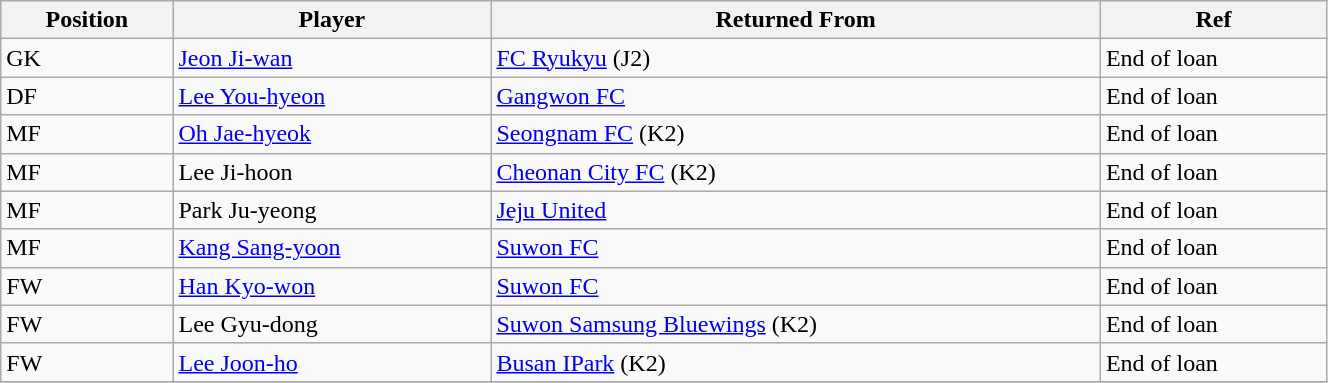<table class="wikitable sortable" style="width:70%; text-align:center; font-size:100%; text-align:left;">
<tr>
<th>Position</th>
<th>Player</th>
<th>Returned From</th>
<th>Ref</th>
</tr>
<tr>
<td>GK</td>
<td> <a href='#'>Jeon Ji-wan</a></td>
<td> <a href='#'>FC Ryukyu</a> (J2)</td>
<td>End of loan</td>
</tr>
<tr>
<td>DF</td>
<td> <a href='#'>Lee You-hyeon</a></td>
<td> <a href='#'>Gangwon FC</a></td>
<td>End of loan </td>
</tr>
<tr>
<td>MF</td>
<td> <a href='#'>Oh Jae-hyeok</a></td>
<td> <a href='#'>Seongnam FC</a> (K2)</td>
<td>End of loan</td>
</tr>
<tr>
<td>MF</td>
<td> Lee Ji-hoon</td>
<td> <a href='#'>Cheonan City FC</a> (K2)</td>
<td>End of loan</td>
</tr>
<tr>
<td>MF</td>
<td> Park Ju-yeong</td>
<td> <a href='#'>Jeju United</a></td>
<td>End of loan </td>
</tr>
<tr>
<td>MF</td>
<td> <a href='#'>Kang Sang-yoon</a></td>
<td> <a href='#'>Suwon FC</a></td>
<td>End of loan   </td>
</tr>
<tr>
<td>FW</td>
<td> <a href='#'>Han Kyo-won</a></td>
<td> <a href='#'>Suwon FC</a></td>
<td>End of loan</td>
</tr>
<tr>
<td>FW</td>
<td> Lee Gyu-dong</td>
<td> <a href='#'>Suwon Samsung Bluewings</a> (K2)</td>
<td>End of loan</td>
</tr>
<tr>
<td>FW</td>
<td> <a href='#'>Lee Joon-ho</a></td>
<td> <a href='#'>Busan IPark</a> (K2)</td>
<td>End of loan</td>
</tr>
<tr>
</tr>
</table>
